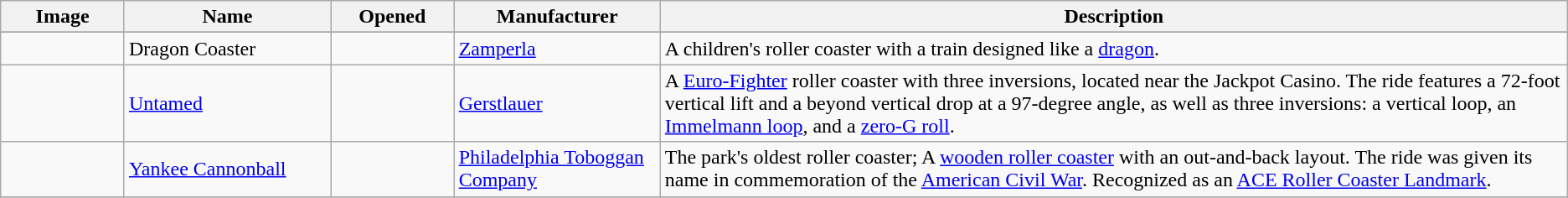<table class="wikitable">
<tr>
<th style="width: 6%;">Image</th>
<th style="width: 10%;">Name</th>
<th style="width: 6%;">Opened</th>
<th style="width: 10%;">Manufacturer</th>
<th style="width: 44%;">Description</th>
</tr>
<tr>
</tr>
<tr>
<td></td>
<td>Dragon Coaster</td>
<td></td>
<td><a href='#'>Zamperla</a></td>
<td>A children's roller coaster with a train designed like a <a href='#'>dragon</a>.</td>
</tr>
<tr>
<td></td>
<td><a href='#'>Untamed</a></td>
<td></td>
<td><a href='#'>Gerstlauer</a></td>
<td>A <a href='#'>Euro-Fighter</a> roller coaster with three inversions, located near the Jackpot Casino. The ride features a 72-foot vertical lift and a beyond vertical drop at a 97-degree angle, as well as three inversions: a vertical loop, an <a href='#'>Immelmann loop</a>, and a <a href='#'>zero-G roll</a>.</td>
</tr>
<tr>
<td></td>
<td><a href='#'>Yankee Cannonball</a></td>
<td></td>
<td><a href='#'>Philadelphia Toboggan Company</a></td>
<td>The park's oldest roller coaster; A <a href='#'>wooden roller coaster</a> with an out-and-back layout. The ride was given its name in commemoration of the <a href='#'>American Civil War</a>. Recognized as an <a href='#'>ACE Roller Coaster Landmark</a>.</td>
</tr>
<tr>
</tr>
</table>
